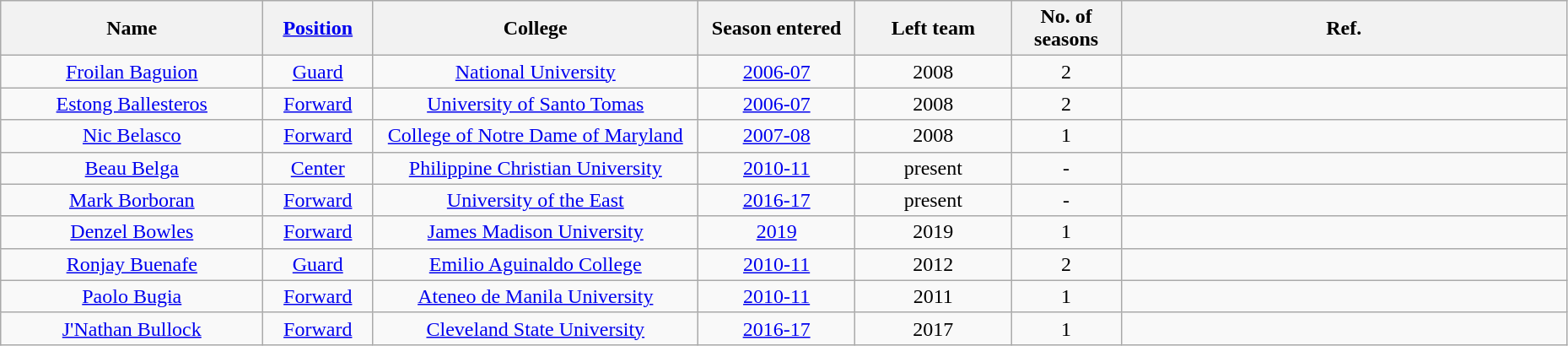<table class="wikitable sortable" style="text-align:center" width="98%">
<tr>
<th style="width:200px;">Name</th>
<th style="width:7%;"><a href='#'>Position</a></th>
<th style="width:250px;">College</th>
<th style="width:10%;">Season entered</th>
<th style="width:10%;">Left team</th>
<th style="width:7%;">No. of seasons</th>
<th class=unsortable>Ref.</th>
</tr>
<tr>
<td><a href='#'>Froilan Baguion</a></td>
<td><a href='#'>Guard</a></td>
<td><a href='#'>National University</a></td>
<td><a href='#'>2006-07</a></td>
<td>2008</td>
<td>2</td>
<td></td>
</tr>
<tr>
<td><a href='#'>Estong Ballesteros</a></td>
<td><a href='#'>Forward</a></td>
<td><a href='#'>University of Santo Tomas</a></td>
<td><a href='#'>2006-07</a></td>
<td>2008</td>
<td>2</td>
<td></td>
</tr>
<tr>
<td><a href='#'>Nic Belasco</a></td>
<td><a href='#'>Forward</a></td>
<td><a href='#'>College of Notre Dame of Maryland</a></td>
<td><a href='#'>2007-08</a></td>
<td>2008</td>
<td>1</td>
<td></td>
</tr>
<tr>
<td><a href='#'>Beau Belga</a></td>
<td><a href='#'>Center</a></td>
<td><a href='#'>Philippine Christian University</a></td>
<td><a href='#'>2010-11</a></td>
<td>present</td>
<td>-</td>
<td></td>
</tr>
<tr>
<td><a href='#'>Mark Borboran</a></td>
<td><a href='#'>Forward</a></td>
<td><a href='#'>University of the East</a></td>
<td><a href='#'>2016-17</a></td>
<td>present</td>
<td>-</td>
<td></td>
</tr>
<tr>
<td><a href='#'>Denzel Bowles</a></td>
<td><a href='#'>Forward</a></td>
<td><a href='#'>James Madison University</a></td>
<td><a href='#'>2019</a></td>
<td>2019</td>
<td>1</td>
<td></td>
</tr>
<tr>
<td><a href='#'>Ronjay Buenafe</a></td>
<td><a href='#'>Guard</a></td>
<td><a href='#'>Emilio Aguinaldo College</a></td>
<td><a href='#'>2010-11</a></td>
<td>2012</td>
<td>2</td>
<td></td>
</tr>
<tr>
<td><a href='#'>Paolo Bugia</a></td>
<td><a href='#'>Forward</a></td>
<td><a href='#'>Ateneo de Manila University</a></td>
<td><a href='#'>2010-11</a></td>
<td>2011</td>
<td>1</td>
<td></td>
</tr>
<tr>
<td><a href='#'>J'Nathan Bullock</a></td>
<td><a href='#'>Forward</a></td>
<td><a href='#'>Cleveland State University</a></td>
<td><a href='#'>2016-17</a></td>
<td>2017</td>
<td>1</td>
<td></td>
</tr>
</table>
